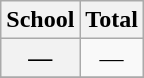<table class=wikitable style="text-align:center">
<tr>
<th>School</th>
<th>Total</th>
</tr>
<tr>
<th>―</th>
<td>―</td>
</tr>
<tr>
</tr>
</table>
